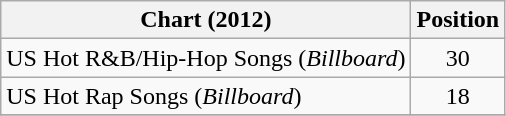<table class="wikitable">
<tr>
<th scope="col">Chart (2012)</th>
<th scope="col">Position</th>
</tr>
<tr>
<td>US Hot R&B/Hip-Hop Songs (<em>Billboard</em>)</td>
<td style="text-align:center;">30</td>
</tr>
<tr>
<td>US Hot Rap Songs (<em>Billboard</em>)</td>
<td style="text-align:center;">18</td>
</tr>
<tr>
</tr>
</table>
